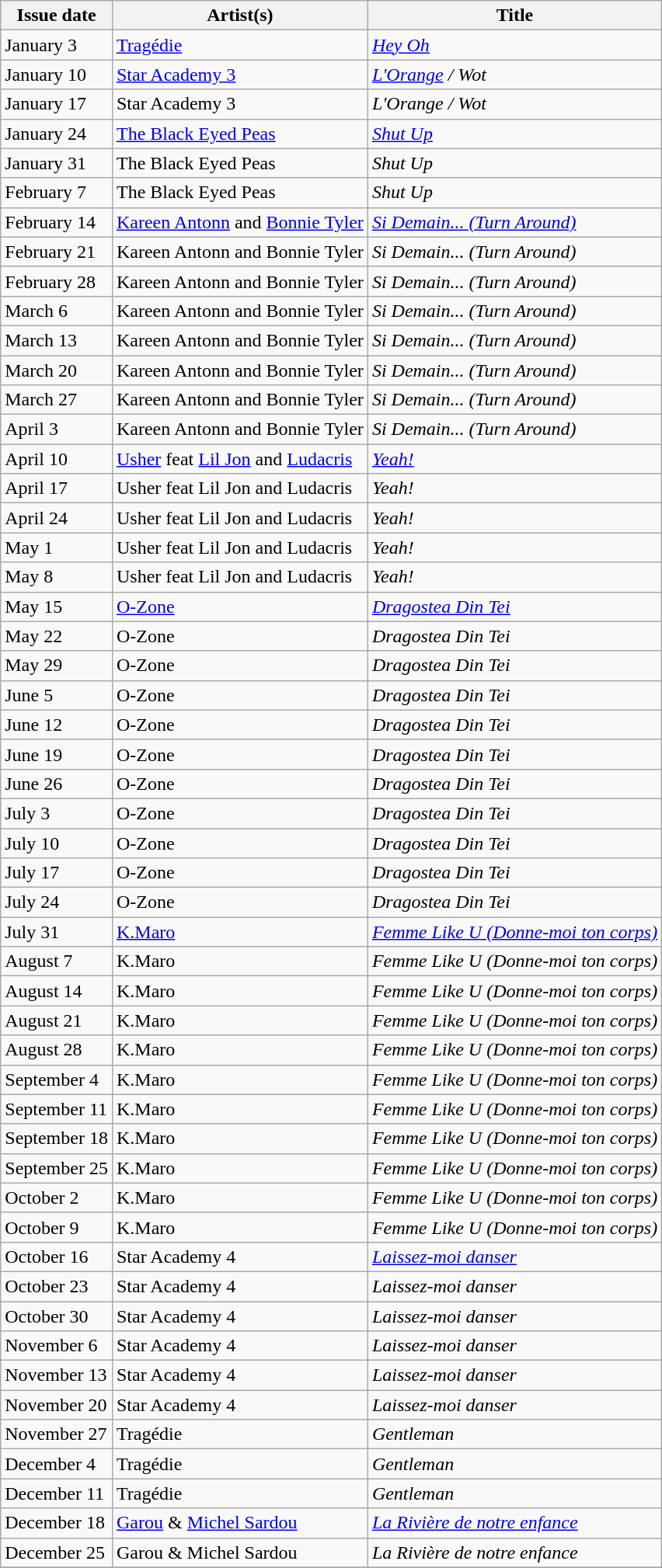<table class="wikitable">
<tr>
<th>Issue date</th>
<th>Artist(s)</th>
<th>Title</th>
</tr>
<tr>
<td>January 3</td>
<td><a href='#'>Tragédie</a></td>
<td><em><a href='#'>Hey Oh</a></em></td>
</tr>
<tr>
<td>January 10</td>
<td><a href='#'>Star Academy 3</a></td>
<td><em><a href='#'>L'Orange</a> / Wot</em></td>
</tr>
<tr>
<td>January 17</td>
<td>Star Academy 3</td>
<td><em>L'Orange / Wot</em></td>
</tr>
<tr>
<td>January 24</td>
<td><a href='#'>The Black Eyed Peas</a></td>
<td><em><a href='#'>Shut Up</a></em></td>
</tr>
<tr>
<td>January 31</td>
<td>The Black Eyed Peas</td>
<td><em>Shut Up</em></td>
</tr>
<tr>
<td>February 7</td>
<td>The Black Eyed Peas</td>
<td><em>Shut Up</em></td>
</tr>
<tr>
<td>February 14</td>
<td><a href='#'>Kareen Antonn</a> and <a href='#'>Bonnie Tyler</a></td>
<td><em><a href='#'>Si Demain... (Turn Around)</a></em></td>
</tr>
<tr>
<td>February 21</td>
<td>Kareen Antonn and Bonnie Tyler</td>
<td><em>Si Demain... (Turn Around)</em></td>
</tr>
<tr>
<td>February 28</td>
<td>Kareen Antonn and Bonnie Tyler</td>
<td><em>Si Demain... (Turn Around)</em></td>
</tr>
<tr>
<td>March 6</td>
<td>Kareen Antonn and Bonnie Tyler</td>
<td><em>Si Demain... (Turn Around)</em></td>
</tr>
<tr>
<td>March 13</td>
<td>Kareen Antonn and Bonnie Tyler</td>
<td><em>Si Demain... (Turn Around)</em></td>
</tr>
<tr>
<td>March 20</td>
<td>Kareen Antonn and Bonnie Tyler</td>
<td><em>Si Demain... (Turn Around)</em></td>
</tr>
<tr>
<td>March 27</td>
<td>Kareen Antonn and Bonnie Tyler</td>
<td><em>Si Demain... (Turn Around)</em></td>
</tr>
<tr>
<td>April 3</td>
<td>Kareen Antonn and Bonnie Tyler</td>
<td><em>Si Demain... (Turn Around)</em></td>
</tr>
<tr>
<td>April 10</td>
<td><a href='#'>Usher</a> feat <a href='#'>Lil Jon</a> and <a href='#'>Ludacris</a></td>
<td><em><a href='#'>Yeah!</a></em></td>
</tr>
<tr>
<td>April 17</td>
<td>Usher feat Lil Jon and Ludacris</td>
<td><em>Yeah!</em></td>
</tr>
<tr>
<td>April 24</td>
<td>Usher feat Lil Jon and Ludacris</td>
<td><em>Yeah!</em></td>
</tr>
<tr>
<td>May 1</td>
<td>Usher feat Lil Jon and Ludacris</td>
<td><em>Yeah!</em></td>
</tr>
<tr>
<td>May 8</td>
<td>Usher feat Lil Jon and Ludacris</td>
<td><em>Yeah!</em></td>
</tr>
<tr>
<td>May 15</td>
<td><a href='#'>O-Zone</a></td>
<td><em><a href='#'>Dragostea Din Tei</a></em></td>
</tr>
<tr>
<td>May 22</td>
<td>O-Zone</td>
<td><em>Dragostea Din Tei</em></td>
</tr>
<tr>
<td>May 29</td>
<td>O-Zone</td>
<td><em>Dragostea Din Tei</em></td>
</tr>
<tr>
<td>June 5</td>
<td>O-Zone</td>
<td><em>Dragostea Din Tei</em></td>
</tr>
<tr>
<td>June 12</td>
<td>O-Zone</td>
<td><em>Dragostea Din Tei</em></td>
</tr>
<tr>
<td>June 19</td>
<td>O-Zone</td>
<td><em>Dragostea Din Tei</em></td>
</tr>
<tr>
<td>June 26</td>
<td>O-Zone</td>
<td><em>Dragostea Din Tei</em></td>
</tr>
<tr>
<td>July 3</td>
<td>O-Zone</td>
<td><em>Dragostea Din Tei</em></td>
</tr>
<tr>
<td>July 10</td>
<td>O-Zone</td>
<td><em>Dragostea Din Tei</em></td>
</tr>
<tr>
<td>July 17</td>
<td>O-Zone</td>
<td><em>Dragostea Din Tei</em></td>
</tr>
<tr>
<td>July 24</td>
<td>O-Zone</td>
<td><em>Dragostea Din Tei</em></td>
</tr>
<tr>
<td>July 31</td>
<td><a href='#'>K.Maro</a></td>
<td><em><a href='#'>Femme Like U (Donne-moi ton corps)</a></em></td>
</tr>
<tr>
<td>August 7</td>
<td>K.Maro</td>
<td><em>Femme Like U (Donne-moi ton corps)</em></td>
</tr>
<tr>
<td>August 14</td>
<td>K.Maro</td>
<td><em>Femme Like U (Donne-moi ton corps)</em></td>
</tr>
<tr>
<td>August 21</td>
<td>K.Maro</td>
<td><em>Femme Like U (Donne-moi ton corps)</em></td>
</tr>
<tr>
<td>August 28</td>
<td>K.Maro</td>
<td><em>Femme Like U (Donne-moi ton corps)</em></td>
</tr>
<tr>
<td>September 4</td>
<td>K.Maro</td>
<td><em>Femme Like U (Donne-moi ton corps)</em></td>
</tr>
<tr>
<td>September 11</td>
<td>K.Maro</td>
<td><em>Femme Like U (Donne-moi ton corps)</em></td>
</tr>
<tr>
<td>September 18</td>
<td>K.Maro</td>
<td><em>Femme Like U (Donne-moi ton corps)</em></td>
</tr>
<tr>
<td>September 25</td>
<td>K.Maro</td>
<td><em>Femme Like U (Donne-moi ton corps)</em></td>
</tr>
<tr>
<td>October 2</td>
<td>K.Maro</td>
<td><em>Femme Like U (Donne-moi ton corps)</em></td>
</tr>
<tr>
<td>October 9</td>
<td>K.Maro</td>
<td><em>Femme Like U (Donne-moi ton corps)</em></td>
</tr>
<tr>
<td>October 16</td>
<td>Star Academy 4</td>
<td><em><a href='#'>Laissez-moi danser</a></em></td>
</tr>
<tr>
<td>October 23</td>
<td>Star Academy 4</td>
<td><em>Laissez-moi danser</em></td>
</tr>
<tr>
<td>October 30</td>
<td>Star Academy 4</td>
<td><em>Laissez-moi danser</em></td>
</tr>
<tr>
<td>November 6</td>
<td>Star Academy 4</td>
<td><em>Laissez-moi danser</em></td>
</tr>
<tr>
<td>November 13</td>
<td>Star Academy 4</td>
<td><em>Laissez-moi danser</em></td>
</tr>
<tr>
<td>November 20</td>
<td>Star Academy 4</td>
<td><em>Laissez-moi danser</em></td>
</tr>
<tr>
<td>November 27</td>
<td>Tragédie</td>
<td><em>Gentleman</em></td>
</tr>
<tr>
<td>December 4</td>
<td>Tragédie</td>
<td><em>Gentleman</em></td>
</tr>
<tr>
<td>December 11</td>
<td>Tragédie</td>
<td><em>Gentleman</em></td>
</tr>
<tr>
<td>December 18</td>
<td><a href='#'>Garou</a> & <a href='#'>Michel Sardou</a></td>
<td><em><a href='#'>La Rivière de notre enfance</a></em></td>
</tr>
<tr>
<td>December 25</td>
<td>Garou & Michel Sardou</td>
<td><em>La Rivière de notre enfance</em></td>
</tr>
<tr>
</tr>
</table>
